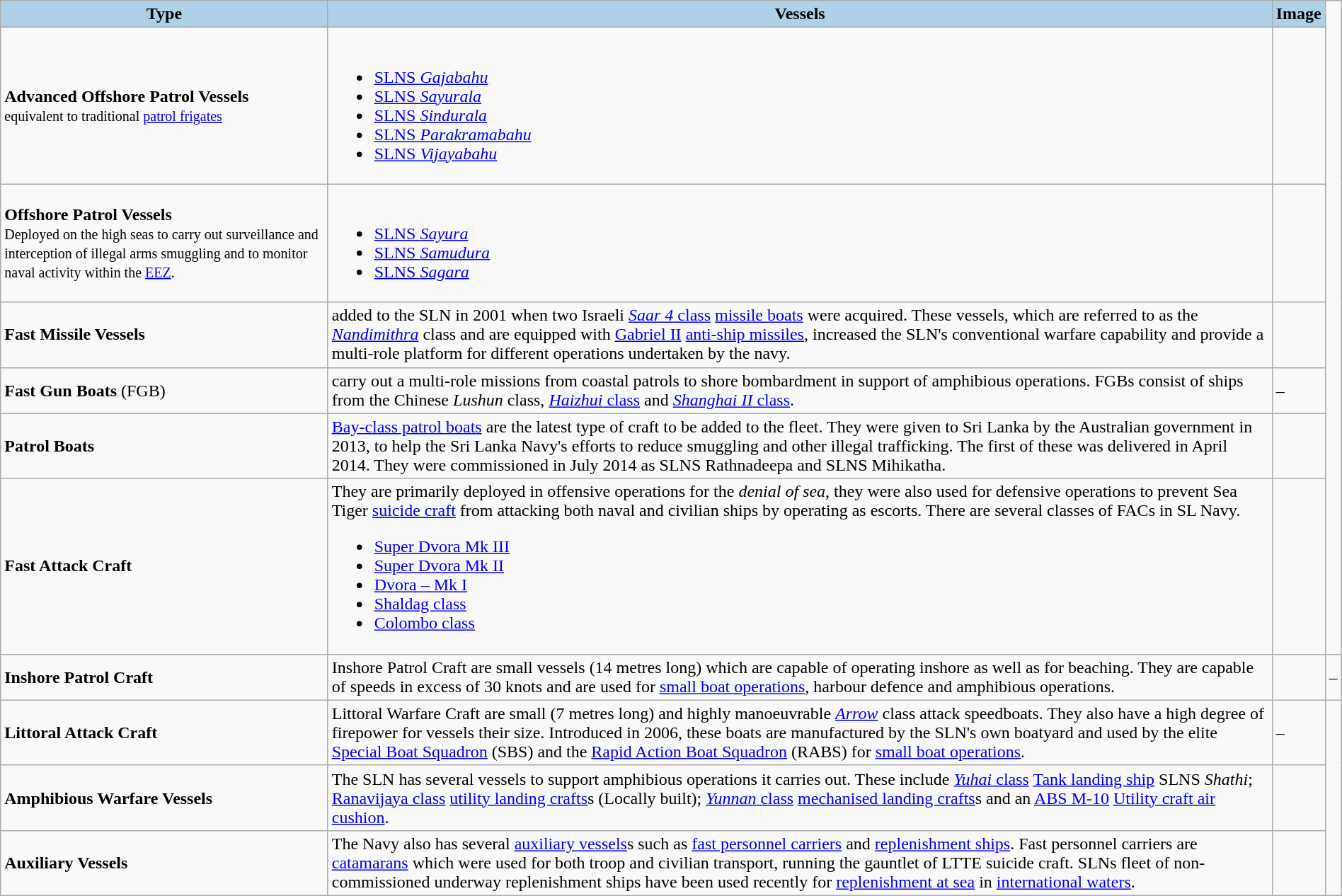<table class="wikitable sortable" style="width:100%;">
<tr>
<th scope="row"; style="background-color: #ACD1E9;">Type</th>
<th scope="row"; style="background-color: #ACD1E9;">Vessels</th>
<th /scope="row"; style="background-color: #ACD1E9;">Image</th>
</tr>
<tr>
<td><strong>Advanced Offshore Patrol Vessels</strong><br><small>equivalent to traditional <a href='#'>patrol frigates</a> </small></td>
<td><br><ul><li><a href='#'>SLNS <em>Gajabahu</em></a></li><li><a href='#'>SLNS <em>Sayurala</em></a></li><li><a href='#'>SLNS <em>Sindurala</em></a></li><li><a href='#'>SLNS <em>Parakramabahu</em></a></li><li><a href='#'>SLNS <em>Vijayabahu</em></a></li></ul></td>
<td></td>
</tr>
<tr>
<td><strong>Offshore Patrol Vessels</strong><br><small>Deployed on the high seas to carry out surveillance and interception of illegal arms smuggling and to monitor naval activity within the <a href='#'>EEZ</a>.</small></td>
<td><br><ul><li><a href='#'>SLNS <em>Sayura</em></a></li><li><a href='#'>SLNS <em>Samudura</em></a></li><li><a href='#'>SLNS <em>Sagara</em></a></li></ul></td>
<td></td>
</tr>
<tr>
<td><strong>Fast Missile Vessels</strong></td>
<td>added to the SLN in 2001 when two Israeli <a href='#'><em>Saar 4</em> class</a> <a href='#'>missile boats</a> were acquired. These vessels, which are referred to as the <em><a href='#'>Nandimithra</a></em> class and are equipped with <a href='#'>Gabriel II</a> <a href='#'>anti-ship missiles</a>, increased the SLN's conventional warfare capability and provide a multi-role platform for different operations undertaken by the navy.</td>
<td></td>
</tr>
<tr>
<td><strong>Fast Gun Boats</strong> (FGB)</td>
<td>carry out a multi-role missions from coastal patrols to shore bombardment in support of amphibious operations. FGBs consist of ships from the Chinese <em>Lushun</em> class, <a href='#'><em>Haizhui</em> class</a> and <a href='#'><em>Shanghai II</em> class</a>.</td>
<td>–</td>
</tr>
<tr>
<td><strong>Patrol Boats</strong></td>
<td><a href='#'>Bay-class patrol boats</a> are the latest type of craft to be added to the fleet. They were given to Sri Lanka by the Australian government in 2013, to help the Sri Lanka Navy's efforts to reduce smuggling and other illegal trafficking. The first of these was delivered in April 2014. They were commissioned in July 2014 as SLNS Rathnadeepa and SLNS Mihikatha.</td>
<td></td>
</tr>
<tr>
<td><strong>Fast Attack Craft</strong></td>
<td>They are primarily deployed in offensive operations for the <em>denial of sea</em>, they were also used for defensive operations to prevent Sea Tiger <a href='#'>suicide craft</a> from attacking both naval and civilian ships by operating as escorts. There are several classes of FACs in SL Navy.<br><ul><li><a href='#'>Super Dvora Mk III</a></li><li><a href='#'>Super Dvora Mk II</a></li><li><a href='#'>Dvora – Mk I</a></li><li><a href='#'>Shaldag class</a></li><li><a href='#'>Colombo class</a></li></ul></td>
<td></td>
</tr>
<tr>
<td><strong>Inshore Patrol Craft</strong></td>
<td>Inshore Patrol Craft are small vessels (14 metres long) which are capable of operating inshore as well as for beaching. They are capable of speeds in excess of 30 knots and are used for <a href='#'>small boat operations</a>, harbour defence and amphibious operations.</td>
<td></td>
<td>–</td>
</tr>
<tr>
<td><strong>Littoral Attack Craft</strong></td>
<td>Littoral Warfare Craft are small (7 metres long) and highly manoeuvrable <em><a href='#'>Arrow</a></em> class attack speedboats. They also have a high degree of firepower for vessels their size. Introduced in 2006, these boats are manufactured by the SLN's own boatyard and used by the elite <a href='#'>Special Boat Squadron</a> (SBS) and the <a href='#'>Rapid Action Boat Squadron</a> (RABS) for <a href='#'>small boat operations</a>.</td>
<td>–</td>
</tr>
<tr>
<td><strong>Amphibious Warfare Vessels</strong></td>
<td>The SLN has several vessels to support amphibious operations it carries out. These include <a href='#'><em>Yuhai</em> class</a> <a href='#'>Tank landing ship</a> SLNS <em>Shathi</em>; <a href='#'>Ranavijaya class</a> <a href='#'>utility landing crafts</a>s (Locally built); <a href='#'><em>Yunnan</em> class</a> <a href='#'>mechanised landing crafts</a>s and an <a href='#'>ABS M-10</a> <a href='#'>Utility craft air cushion</a>.</td>
<td></td>
</tr>
<tr>
<td><strong>Auxiliary Vessels</strong></td>
<td>The Navy also has several <a href='#'>auxiliary vessels</a>s such as <a href='#'>fast personnel carriers</a> and <a href='#'>replenishment ships</a>. Fast personnel carriers are <a href='#'>catamarans</a> which were used for both troop and civilian transport, running the gauntlet of LTTE suicide craft. SLNs fleet of non-commissioned underway replenishment ships have been used recently for <a href='#'>replenishment at sea</a> in <a href='#'>international waters</a>.</td>
<td></td>
</tr>
</table>
